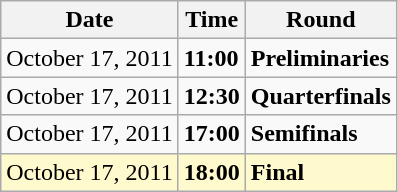<table class="wikitable">
<tr>
<th>Date</th>
<th>Time</th>
<th>Round</th>
</tr>
<tr>
<td>October 17, 2011</td>
<td><strong>11:00</strong></td>
<td><strong>Preliminaries</strong></td>
</tr>
<tr>
<td>October 17, 2011</td>
<td><strong>12:30</strong></td>
<td><strong>Quarterfinals</strong></td>
</tr>
<tr>
<td>October 17, 2011</td>
<td><strong>17:00</strong></td>
<td><strong>Semifinals</strong></td>
</tr>
<tr style=background:lemonchiffon>
<td>October 17, 2011</td>
<td><strong>18:00</strong></td>
<td><strong>Final</strong></td>
</tr>
</table>
